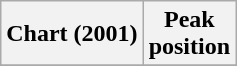<table class="wikitable plainrowheaders" style="text-align:center">
<tr>
<th>Chart (2001)</th>
<th>Peak<br>position</th>
</tr>
<tr>
</tr>
</table>
